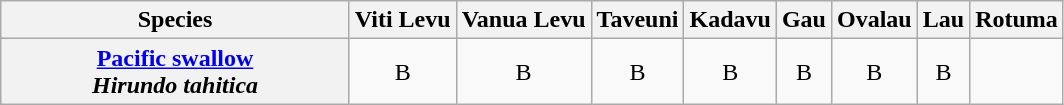<table class="wikitable" style="text-align:center">
<tr>
<th width="225">Species</th>
<th>Viti Levu</th>
<th>Vanua Levu</th>
<th>Taveuni</th>
<th>Kadavu</th>
<th>Gau</th>
<th>Ovalau</th>
<th>Lau</th>
<th>Rotuma</th>
</tr>
<tr>
<th><a href='#'>Pacific swallow</a><br><em>Hirundo tahitica</em></th>
<td>B</td>
<td>B</td>
<td>B</td>
<td>B</td>
<td>B</td>
<td>B</td>
<td>B</td>
<td></td>
</tr>
</table>
